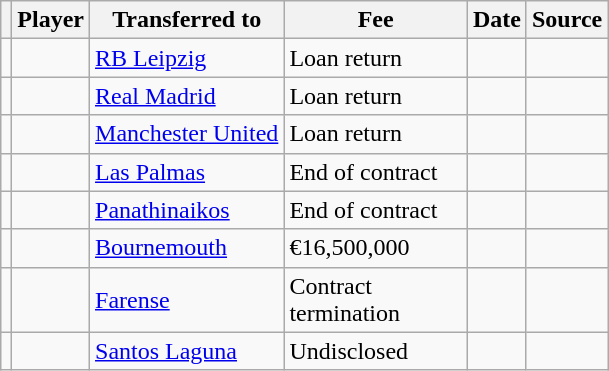<table class="wikitable plainrowheaders sortable">
<tr>
<th></th>
<th scope="col">Player</th>
<th>Transferred to</th>
<th style="width: 115px;">Fee</th>
<th scope="col">Date</th>
<th scope="col">Source</th>
</tr>
<tr>
<td align="center"></td>
<td></td>
<td> <a href='#'>RB Leipzig</a></td>
<td>Loan return</td>
<td></td>
<td></td>
</tr>
<tr>
<td align="center"></td>
<td></td>
<td> <a href='#'>Real Madrid</a></td>
<td>Loan return</td>
<td></td>
<td></td>
</tr>
<tr>
<td align="center"></td>
<td></td>
<td> <a href='#'>Manchester United</a></td>
<td>Loan return</td>
<td></td>
<td></td>
</tr>
<tr>
<td align="center"></td>
<td></td>
<td> <a href='#'>Las Palmas</a></td>
<td>End of contract</td>
<td></td>
<td></td>
</tr>
<tr>
<td align="center"></td>
<td></td>
<td> <a href='#'>Panathinaikos</a></td>
<td>End of contract</td>
<td></td>
<td></td>
</tr>
<tr>
<td align="center"></td>
<td></td>
<td> <a href='#'>Bournemouth</a></td>
<td>€16,500,000</td>
<td></td>
<td></td>
</tr>
<tr>
<td align="center"></td>
<td></td>
<td> <a href='#'>Farense</a></td>
<td>Contract termination</td>
<td></td>
<td></td>
</tr>
<tr>
<td align="center"></td>
<td></td>
<td> <a href='#'>Santos Laguna</a></td>
<td>Undisclosed</td>
<td></td>
<td></td>
</tr>
</table>
